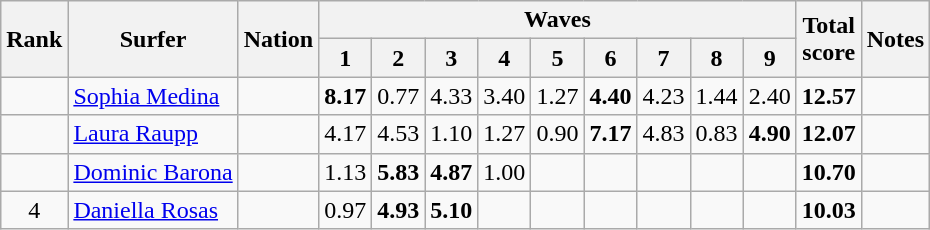<table class="wikitable sortable" style="text-align:center">
<tr>
<th rowspan=2>Rank</th>
<th rowspan=2>Surfer</th>
<th rowspan=2>Nation</th>
<th colspan=9>Waves</th>
<th rowspan=2>Total<br>score</th>
<th rowspan=2>Notes</th>
</tr>
<tr>
<th>1</th>
<th>2</th>
<th>3</th>
<th>4</th>
<th>5</th>
<th>6</th>
<th>7</th>
<th>8</th>
<th>9</th>
</tr>
<tr>
<td></td>
<td align=left><a href='#'>Sophia Medina</a></td>
<td align=left></td>
<td><strong>8.17</strong></td>
<td>0.77</td>
<td>4.33</td>
<td>3.40</td>
<td>1.27</td>
<td><strong>4.40</strong></td>
<td>4.23</td>
<td>1.44</td>
<td>2.40</td>
<td><strong>12.57</strong></td>
<td></td>
</tr>
<tr>
<td></td>
<td align=left><a href='#'>Laura Raupp</a></td>
<td align=left></td>
<td>4.17</td>
<td>4.53</td>
<td>1.10</td>
<td>1.27</td>
<td>0.90</td>
<td><strong>7.17</strong></td>
<td>4.83</td>
<td>0.83</td>
<td><strong>4.90</strong></td>
<td><strong>12.07</strong></td>
<td></td>
</tr>
<tr>
<td></td>
<td align=left><a href='#'>Dominic Barona</a></td>
<td align=left></td>
<td>1.13</td>
<td><strong>5.83</strong></td>
<td><strong>4.87</strong></td>
<td>1.00</td>
<td></td>
<td></td>
<td></td>
<td></td>
<td></td>
<td><strong>10.70</strong></td>
<td></td>
</tr>
<tr>
<td>4</td>
<td align=left><a href='#'>Daniella Rosas</a></td>
<td align=left></td>
<td>0.97</td>
<td><strong>4.93</strong></td>
<td><strong>5.10</strong></td>
<td></td>
<td></td>
<td></td>
<td></td>
<td></td>
<td></td>
<td><strong>10.03</strong></td>
<td></td>
</tr>
</table>
